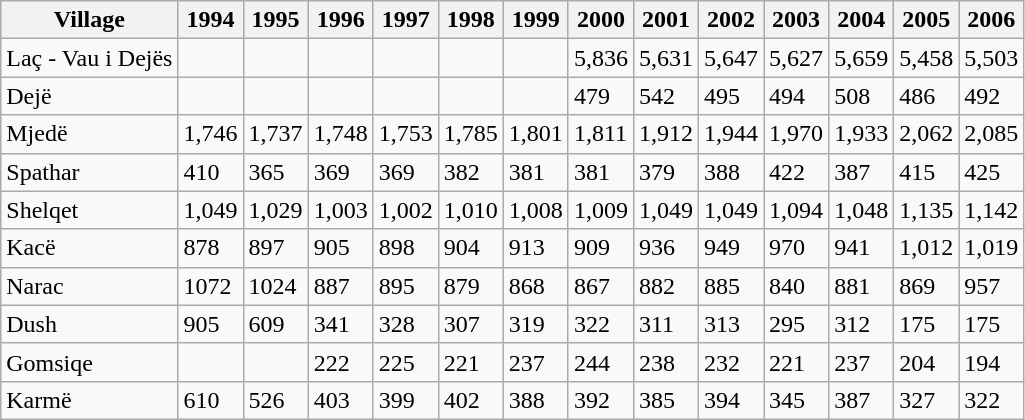<table class="wikitable">
<tr>
<th>Village</th>
<th>1994</th>
<th>1995</th>
<th>1996</th>
<th>1997</th>
<th>1998</th>
<th>1999</th>
<th>2000</th>
<th>2001</th>
<th>2002</th>
<th>2003</th>
<th>2004</th>
<th>2005</th>
<th>2006</th>
</tr>
<tr>
<td>Laç - Vau i Dejës</td>
<td></td>
<td></td>
<td></td>
<td></td>
<td></td>
<td></td>
<td>5,836</td>
<td>5,631</td>
<td>5,647</td>
<td>5,627</td>
<td>5,659</td>
<td>5,458</td>
<td>5,503</td>
</tr>
<tr>
<td>Dejë</td>
<td></td>
<td></td>
<td></td>
<td></td>
<td></td>
<td></td>
<td>479</td>
<td>542</td>
<td>495</td>
<td>494</td>
<td>508</td>
<td>486</td>
<td>492</td>
</tr>
<tr>
<td>Mjedë</td>
<td>1,746</td>
<td>1,737</td>
<td>1,748</td>
<td>1,753</td>
<td>1,785</td>
<td>1,801</td>
<td>1,811</td>
<td>1,912</td>
<td>1,944</td>
<td>1,970</td>
<td>1,933</td>
<td>2,062</td>
<td>2,085</td>
</tr>
<tr>
<td>Spathar</td>
<td>410</td>
<td>365</td>
<td>369</td>
<td>369</td>
<td>382</td>
<td>381</td>
<td>381</td>
<td>379</td>
<td>388</td>
<td>422</td>
<td>387</td>
<td>415</td>
<td>425</td>
</tr>
<tr>
<td>Shelqet</td>
<td>1,049</td>
<td>1,029</td>
<td>1,003</td>
<td>1,002</td>
<td>1,010</td>
<td>1,008</td>
<td>1,009</td>
<td>1,049</td>
<td>1,049</td>
<td>1,094</td>
<td>1,048</td>
<td>1,135</td>
<td>1,142</td>
</tr>
<tr>
<td>Kacë</td>
<td>878</td>
<td>897</td>
<td>905</td>
<td>898</td>
<td>904</td>
<td>913</td>
<td>909</td>
<td>936</td>
<td>949</td>
<td>970</td>
<td>941</td>
<td>1,012</td>
<td>1,019</td>
</tr>
<tr>
<td>Narac</td>
<td>1072</td>
<td>1024</td>
<td>887</td>
<td>895</td>
<td>879</td>
<td>868</td>
<td>867</td>
<td>882</td>
<td>885</td>
<td>840</td>
<td>881</td>
<td>869</td>
<td>957</td>
</tr>
<tr>
<td>Dush</td>
<td>905</td>
<td>609</td>
<td>341</td>
<td>328</td>
<td>307</td>
<td>319</td>
<td>322</td>
<td>311</td>
<td>313</td>
<td>295</td>
<td>312</td>
<td>175</td>
<td>175</td>
</tr>
<tr>
<td>Gomsiqe</td>
<td></td>
<td></td>
<td>222</td>
<td>225</td>
<td>221</td>
<td>237</td>
<td>244</td>
<td>238</td>
<td>232</td>
<td>221</td>
<td>237</td>
<td>204</td>
<td>194</td>
</tr>
<tr>
<td>Karmë</td>
<td>610</td>
<td>526</td>
<td>403</td>
<td>399</td>
<td>402</td>
<td>388</td>
<td>392</td>
<td>385</td>
<td>394</td>
<td>345</td>
<td>387</td>
<td>327</td>
<td>322</td>
</tr>
</table>
